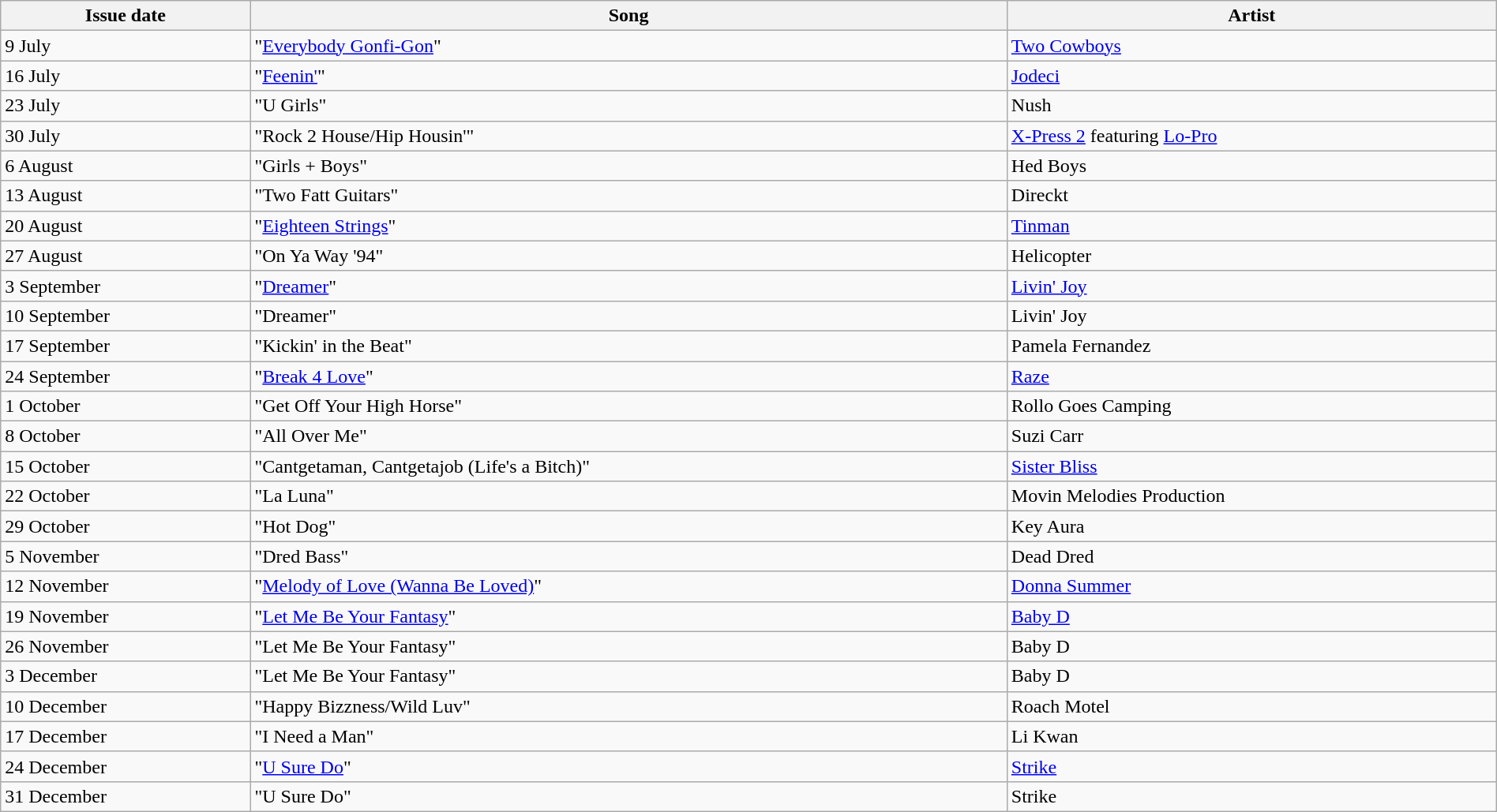<table width="100%" class=wikitable>
<tr>
<th>Issue date</th>
<th>Song</th>
<th>Artist</th>
</tr>
<tr>
<td>9 July</td>
<td>"<a href='#'>Everybody Gonfi-Gon</a>"</td>
<td><a href='#'>Two Cowboys</a></td>
</tr>
<tr>
<td>16 July</td>
<td>"<a href='#'>Feenin'</a>"</td>
<td><a href='#'>Jodeci</a></td>
</tr>
<tr>
<td>23 July</td>
<td>"U Girls"</td>
<td>Nush</td>
</tr>
<tr>
<td>30 July</td>
<td>"Rock 2 House/Hip Housin'"</td>
<td><a href='#'>X-Press 2</a> featuring <a href='#'>Lo-Pro</a></td>
</tr>
<tr>
<td>6 August</td>
<td>"Girls + Boys"</td>
<td>Hed Boys</td>
</tr>
<tr>
<td>13 August</td>
<td>"Two Fatt Guitars"</td>
<td>Direckt</td>
</tr>
<tr>
<td>20 August</td>
<td>"<a href='#'>Eighteen Strings</a>"</td>
<td><a href='#'>Tinman</a></td>
</tr>
<tr>
<td>27 August</td>
<td>"On Ya Way '94"</td>
<td>Helicopter</td>
</tr>
<tr>
<td>3 September</td>
<td>"<a href='#'>Dreamer</a>"</td>
<td><a href='#'>Livin' Joy</a></td>
</tr>
<tr>
<td>10 September</td>
<td>"Dreamer"</td>
<td>Livin' Joy</td>
</tr>
<tr>
<td>17 September</td>
<td>"Kickin' in the Beat"</td>
<td>Pamela Fernandez</td>
</tr>
<tr>
<td>24 September</td>
<td>"<a href='#'>Break 4 Love</a>"</td>
<td><a href='#'>Raze</a></td>
</tr>
<tr>
<td>1 October</td>
<td>"Get Off Your High Horse"</td>
<td>Rollo Goes Camping</td>
</tr>
<tr>
<td>8 October</td>
<td>"All Over Me"</td>
<td>Suzi Carr</td>
</tr>
<tr>
<td>15 October</td>
<td>"Cantgetaman, Cantgetajob (Life's a Bitch)"</td>
<td><a href='#'>Sister Bliss</a></td>
</tr>
<tr>
<td>22 October</td>
<td>"La Luna"</td>
<td>Movin Melodies Production</td>
</tr>
<tr>
<td>29 October</td>
<td>"Hot Dog"</td>
<td>Key Aura</td>
</tr>
<tr>
<td>5 November</td>
<td>"Dred Bass"</td>
<td>Dead Dred</td>
</tr>
<tr>
<td>12 November</td>
<td>"<a href='#'>Melody of Love (Wanna Be Loved)</a>"</td>
<td><a href='#'>Donna Summer</a></td>
</tr>
<tr>
<td>19 November</td>
<td>"<a href='#'>Let Me Be Your Fantasy</a>"</td>
<td><a href='#'>Baby D</a></td>
</tr>
<tr>
<td>26 November</td>
<td>"Let Me Be Your Fantasy"</td>
<td>Baby D</td>
</tr>
<tr>
<td>3 December</td>
<td>"Let Me Be Your Fantasy"</td>
<td>Baby D</td>
</tr>
<tr>
<td>10 December</td>
<td>"Happy Bizzness/Wild Luv"</td>
<td>Roach Motel</td>
</tr>
<tr>
<td>17 December</td>
<td>"I Need a Man"</td>
<td>Li Kwan</td>
</tr>
<tr>
<td>24 December</td>
<td>"<a href='#'>U Sure Do</a>"</td>
<td><a href='#'>Strike</a></td>
</tr>
<tr>
<td>31 December</td>
<td>"U Sure Do"</td>
<td>Strike</td>
</tr>
</table>
